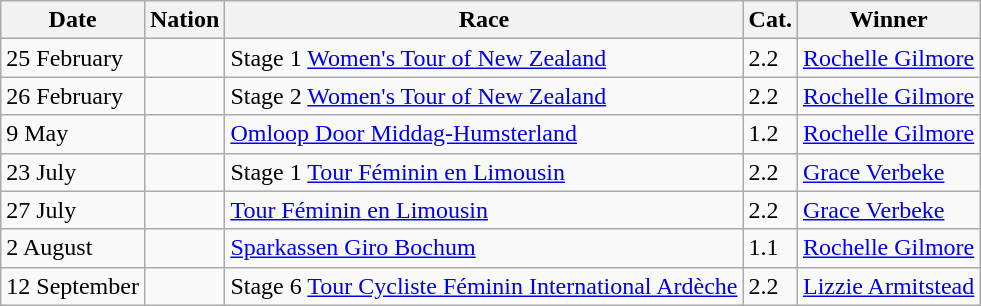<table class="wikitable sortable">
<tr>
<th>Date</th>
<th>Nation</th>
<th>Race</th>
<th>Cat.</th>
<th>Winner</th>
</tr>
<tr>
<td>25 February</td>
<td></td>
<td>Stage 1 <a href='#'>Women's Tour of New Zealand</a></td>
<td>2.2</td>
<td> <a href='#'>Rochelle Gilmore</a></td>
</tr>
<tr>
<td>26 February</td>
<td></td>
<td>Stage 2 <a href='#'>Women's Tour of New Zealand</a></td>
<td>2.2</td>
<td> <a href='#'>Rochelle Gilmore</a></td>
</tr>
<tr>
<td>9 May</td>
<td></td>
<td><a href='#'>Omloop Door Middag-Humsterland</a></td>
<td>1.2</td>
<td> <a href='#'>Rochelle Gilmore</a></td>
</tr>
<tr>
<td>23 July</td>
<td></td>
<td>Stage 1 <a href='#'>Tour Féminin en Limousin</a></td>
<td>2.2</td>
<td> <a href='#'>Grace Verbeke</a></td>
</tr>
<tr>
<td>27 July</td>
<td></td>
<td><a href='#'>Tour Féminin en Limousin</a></td>
<td>2.2</td>
<td> <a href='#'>Grace Verbeke</a></td>
</tr>
<tr>
<td>2 August</td>
<td></td>
<td><a href='#'>Sparkassen Giro Bochum</a></td>
<td>1.1</td>
<td> <a href='#'>Rochelle Gilmore</a></td>
</tr>
<tr>
<td>12 September</td>
<td></td>
<td>Stage 6 <a href='#'>Tour Cycliste Féminin International Ardèche</a></td>
<td>2.2</td>
<td> <a href='#'>Lizzie Armitstead</a></td>
</tr>
</table>
